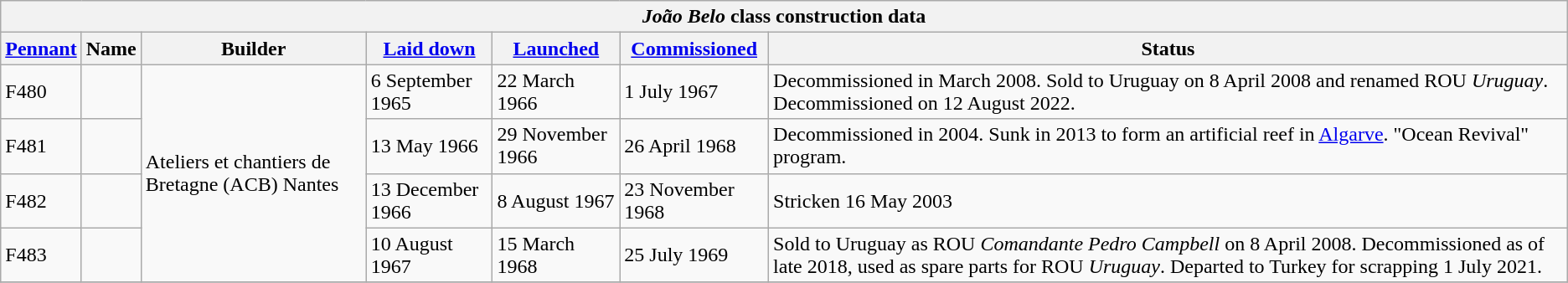<table class="wikitable">
<tr>
<th colspan="7"><em>João Belo</em> class construction data</th>
</tr>
<tr>
<th scope="col"><a href='#'>Pennant</a></th>
<th scope="col">Name</th>
<th scope="col">Builder</th>
<th scope="col"><a href='#'>Laid down</a></th>
<th scope="col"><a href='#'>Launched</a></th>
<th scope="col"><a href='#'>Commissioned</a></th>
<th scope="col">Status</th>
</tr>
<tr>
<td scope="row">F480</td>
<td></td>
<td rowspan="4">Ateliers et chantiers de Bretagne (ACB) Nantes</td>
<td>6 September 1965</td>
<td>22 March 1966</td>
<td>1 July 1967</td>
<td>Decommissioned in March 2008. Sold to Uruguay on 8 April 2008 and renamed ROU <em>Uruguay</em>. Decommissioned on 12 August 2022.</td>
</tr>
<tr>
<td scope="row">F481</td>
<td></td>
<td>13 May 1966</td>
<td>29 November 1966</td>
<td>26 April 1968</td>
<td>Decommissioned in 2004. Sunk in 2013 to form an artificial reef in <a href='#'>Algarve</a>. "Ocean Revival" program.</td>
</tr>
<tr>
<td scope="row">F482</td>
<td></td>
<td>13 December 1966</td>
<td>8 August 1967</td>
<td>23 November 1968</td>
<td>Stricken 16 May 2003</td>
</tr>
<tr>
<td scope="row">F483</td>
<td></td>
<td>10 August 1967</td>
<td>15 March 1968</td>
<td>25 July 1969</td>
<td>Sold to Uruguay as ROU <em>Comandante Pedro Campbell</em> on 8 April 2008. Decommissioned as of late 2018, used as spare parts for ROU <em>Uruguay</em>. Departed to Turkey for scrapping 1 July 2021.</td>
</tr>
<tr>
</tr>
</table>
